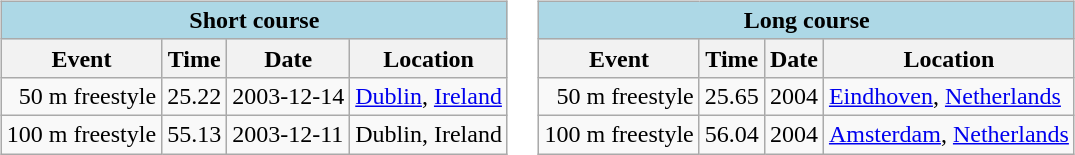<table>
<tr>
<td valign=top  align=left><br><table class="wikitable" |>
<tr>
<th colspan="4" style="background: #add8e6;">Short course</th>
</tr>
<tr>
<th>Event</th>
<th>Time</th>
<th>Date</th>
<th>Location</th>
</tr>
<tr>
<td align=right>50 m freestyle</td>
<td>25.22</td>
<td>2003-12-14</td>
<td><a href='#'>Dublin</a>, <a href='#'>Ireland</a></td>
</tr>
<tr>
<td>100 m freestyle</td>
<td>55.13</td>
<td>2003-12-11</td>
<td>Dublin, Ireland</td>
</tr>
</table>
</td>
<td valign=top  align=left><br><table class="wikitable" |>
<tr>
<th colspan="4" style="background: #add8e6;">Long course</th>
</tr>
<tr>
<th>Event</th>
<th>Time</th>
<th>Date</th>
<th>Location</th>
</tr>
<tr>
<td align=right>50 m freestyle</td>
<td>25.65</td>
<td>2004</td>
<td><a href='#'>Eindhoven</a>, <a href='#'>Netherlands</a></td>
</tr>
<tr>
<td>100 m freestyle</td>
<td>56.04</td>
<td>2004</td>
<td><a href='#'>Amsterdam</a>, <a href='#'>Netherlands</a></td>
</tr>
</table>
</td>
</tr>
</table>
